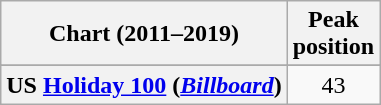<table class="wikitable sortable plainrowheaders" style="text-align:center">
<tr>
<th scope="col">Chart (2011–2019)</th>
<th scope="col">Peak<br>position</th>
</tr>
<tr>
</tr>
<tr>
</tr>
<tr>
<th scope="row">US <a href='#'>Holiday 100</a> (<em><a href='#'>Billboard</a></em>)</th>
<td>43</td>
</tr>
</table>
